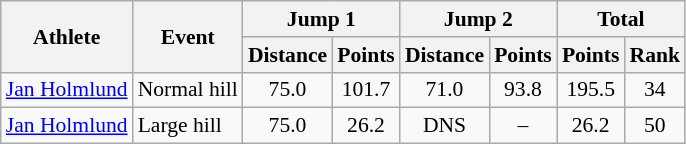<table class="wikitable" style="font-size:90%">
<tr>
<th rowspan="2">Athlete</th>
<th rowspan="2">Event</th>
<th colspan="2">Jump 1</th>
<th colspan="2">Jump 2</th>
<th colspan="2">Total</th>
</tr>
<tr>
<th>Distance</th>
<th>Points</th>
<th>Distance</th>
<th>Points</th>
<th>Points</th>
<th>Rank</th>
</tr>
<tr>
<td><a href='#'>Jan Holmlund</a></td>
<td>Normal hill</td>
<td align="center">75.0</td>
<td align="center">101.7</td>
<td align="center">71.0</td>
<td align="center">93.8</td>
<td align="center">195.5</td>
<td align="center">34</td>
</tr>
<tr>
<td><a href='#'>Jan Holmlund</a></td>
<td>Large hill</td>
<td align="center">75.0</td>
<td align="center">26.2</td>
<td align="center">DNS</td>
<td align="center">–</td>
<td align="center">26.2</td>
<td align="center">50</td>
</tr>
</table>
